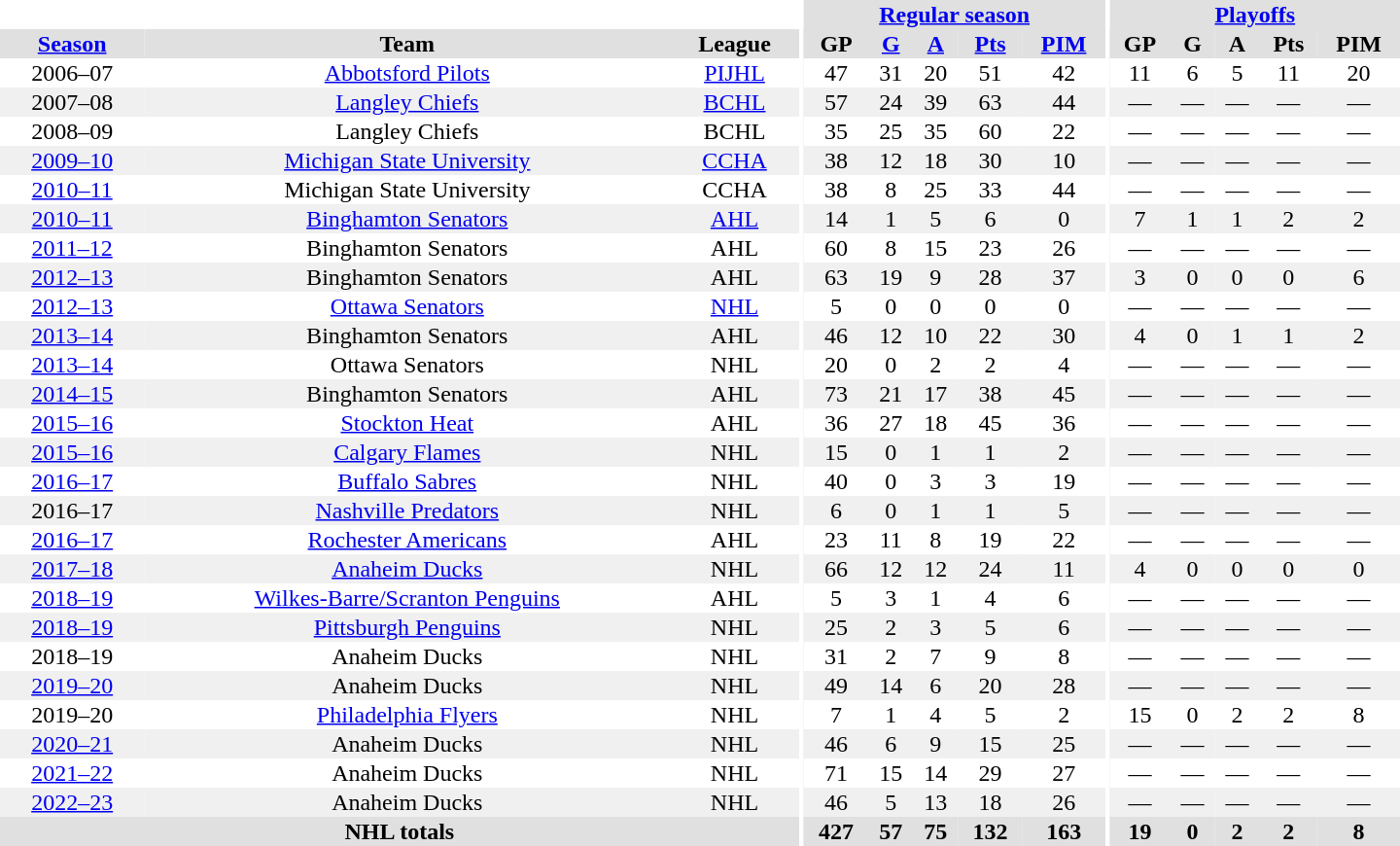<table border="0" cellpadding="1" cellspacing="0" style="text-align:center; width:60em">
<tr bgcolor="#e0e0e0">
<th colspan="3" bgcolor="#ffffff"></th>
<th rowspan="100" bgcolor="#ffffff"></th>
<th colspan="5"><a href='#'>Regular season</a></th>
<th rowspan="100" bgcolor="#ffffff"></th>
<th colspan="5"><a href='#'>Playoffs</a></th>
</tr>
<tr bgcolor="#e0e0e0">
<th><a href='#'>Season</a></th>
<th>Team</th>
<th>League</th>
<th>GP</th>
<th><a href='#'>G</a></th>
<th><a href='#'>A</a></th>
<th><a href='#'>Pts</a></th>
<th><a href='#'>PIM</a></th>
<th>GP</th>
<th>G</th>
<th>A</th>
<th>Pts</th>
<th>PIM</th>
</tr>
<tr>
<td>2006–07</td>
<td><a href='#'>Abbotsford Pilots</a></td>
<td><a href='#'>PIJHL</a></td>
<td>47</td>
<td>31</td>
<td>20</td>
<td>51</td>
<td>42</td>
<td>11</td>
<td>6</td>
<td>5</td>
<td>11</td>
<td>20</td>
</tr>
<tr bgcolor="#f0f0f0">
<td>2007–08</td>
<td><a href='#'>Langley Chiefs</a></td>
<td><a href='#'>BCHL</a></td>
<td>57</td>
<td>24</td>
<td>39</td>
<td>63</td>
<td>44</td>
<td>—</td>
<td>—</td>
<td>—</td>
<td>—</td>
<td>—</td>
</tr>
<tr>
<td>2008–09</td>
<td>Langley Chiefs</td>
<td>BCHL</td>
<td>35</td>
<td>25</td>
<td>35</td>
<td>60</td>
<td>22</td>
<td>—</td>
<td>—</td>
<td>—</td>
<td>—</td>
<td>—</td>
</tr>
<tr bgcolor="#f0f0f0">
<td><a href='#'>2009–10</a></td>
<td><a href='#'>Michigan State University</a></td>
<td><a href='#'>CCHA</a></td>
<td>38</td>
<td>12</td>
<td>18</td>
<td>30</td>
<td>10</td>
<td>—</td>
<td>—</td>
<td>—</td>
<td>—</td>
<td>—</td>
</tr>
<tr>
<td><a href='#'>2010–11</a></td>
<td>Michigan State University</td>
<td>CCHA</td>
<td>38</td>
<td>8</td>
<td>25</td>
<td>33</td>
<td>44</td>
<td>—</td>
<td>—</td>
<td>—</td>
<td>—</td>
<td>—</td>
</tr>
<tr bgcolor="#f0f0f0">
<td><a href='#'>2010–11</a></td>
<td><a href='#'>Binghamton Senators</a></td>
<td><a href='#'>AHL</a></td>
<td>14</td>
<td>1</td>
<td>5</td>
<td>6</td>
<td>0</td>
<td>7</td>
<td>1</td>
<td>1</td>
<td>2</td>
<td>2</td>
</tr>
<tr>
<td><a href='#'>2011–12</a></td>
<td>Binghamton Senators</td>
<td>AHL</td>
<td>60</td>
<td>8</td>
<td>15</td>
<td>23</td>
<td>26</td>
<td>—</td>
<td>—</td>
<td>—</td>
<td>—</td>
<td>—</td>
</tr>
<tr bgcolor="#f0f0f0">
<td><a href='#'>2012–13</a></td>
<td>Binghamton Senators</td>
<td>AHL</td>
<td>63</td>
<td>19</td>
<td>9</td>
<td>28</td>
<td>37</td>
<td>3</td>
<td>0</td>
<td>0</td>
<td>0</td>
<td>6</td>
</tr>
<tr>
<td><a href='#'>2012–13</a></td>
<td><a href='#'>Ottawa Senators</a></td>
<td><a href='#'>NHL</a></td>
<td>5</td>
<td>0</td>
<td>0</td>
<td>0</td>
<td>0</td>
<td>—</td>
<td>—</td>
<td>—</td>
<td>—</td>
<td>—</td>
</tr>
<tr bgcolor="#f0f0f0">
<td><a href='#'>2013–14</a></td>
<td>Binghamton Senators</td>
<td>AHL</td>
<td>46</td>
<td>12</td>
<td>10</td>
<td>22</td>
<td>30</td>
<td>4</td>
<td>0</td>
<td>1</td>
<td>1</td>
<td>2</td>
</tr>
<tr>
<td><a href='#'>2013–14</a></td>
<td>Ottawa Senators</td>
<td>NHL</td>
<td>20</td>
<td>0</td>
<td>2</td>
<td>2</td>
<td>4</td>
<td>—</td>
<td>—</td>
<td>—</td>
<td>—</td>
<td>—</td>
</tr>
<tr bgcolor="#f0f0f0">
<td><a href='#'>2014–15</a></td>
<td>Binghamton Senators</td>
<td>AHL</td>
<td>73</td>
<td>21</td>
<td>17</td>
<td>38</td>
<td>45</td>
<td>—</td>
<td>—</td>
<td>—</td>
<td>—</td>
<td>—</td>
</tr>
<tr>
<td><a href='#'>2015–16</a></td>
<td><a href='#'>Stockton Heat</a></td>
<td>AHL</td>
<td>36</td>
<td>27</td>
<td>18</td>
<td>45</td>
<td>36</td>
<td>—</td>
<td>—</td>
<td>—</td>
<td>—</td>
<td>—</td>
</tr>
<tr bgcolor="#f0f0f0">
<td><a href='#'>2015–16</a></td>
<td><a href='#'>Calgary Flames</a></td>
<td>NHL</td>
<td>15</td>
<td>0</td>
<td>1</td>
<td>1</td>
<td>2</td>
<td>—</td>
<td>—</td>
<td>—</td>
<td>—</td>
<td>—</td>
</tr>
<tr>
<td><a href='#'>2016–17</a></td>
<td><a href='#'>Buffalo Sabres</a></td>
<td>NHL</td>
<td>40</td>
<td>0</td>
<td>3</td>
<td>3</td>
<td>19</td>
<td>—</td>
<td>—</td>
<td>—</td>
<td>—</td>
<td>—</td>
</tr>
<tr bgcolor="#f0f0f0">
<td>2016–17</td>
<td><a href='#'>Nashville Predators</a></td>
<td>NHL</td>
<td>6</td>
<td>0</td>
<td>1</td>
<td>1</td>
<td>5</td>
<td>—</td>
<td>—</td>
<td>—</td>
<td>—</td>
<td>—</td>
</tr>
<tr>
<td><a href='#'>2016–17</a></td>
<td><a href='#'>Rochester Americans</a></td>
<td>AHL</td>
<td>23</td>
<td>11</td>
<td>8</td>
<td>19</td>
<td>22</td>
<td>—</td>
<td>—</td>
<td>—</td>
<td>—</td>
<td>—</td>
</tr>
<tr bgcolor="#f0f0f0">
<td><a href='#'>2017–18</a></td>
<td><a href='#'>Anaheim Ducks</a></td>
<td>NHL</td>
<td>66</td>
<td>12</td>
<td>12</td>
<td>24</td>
<td>11</td>
<td>4</td>
<td>0</td>
<td>0</td>
<td>0</td>
<td>0</td>
</tr>
<tr>
<td><a href='#'>2018–19</a></td>
<td><a href='#'>Wilkes-Barre/Scranton Penguins</a></td>
<td>AHL</td>
<td>5</td>
<td>3</td>
<td>1</td>
<td>4</td>
<td>6</td>
<td>—</td>
<td>—</td>
<td>—</td>
<td>—</td>
<td>—</td>
</tr>
<tr bgcolor="#f0f0f0">
<td><a href='#'>2018–19</a></td>
<td><a href='#'>Pittsburgh Penguins</a></td>
<td>NHL</td>
<td>25</td>
<td>2</td>
<td>3</td>
<td>5</td>
<td>6</td>
<td>—</td>
<td>—</td>
<td>—</td>
<td>—</td>
<td>—</td>
</tr>
<tr>
<td>2018–19</td>
<td>Anaheim Ducks</td>
<td>NHL</td>
<td>31</td>
<td>2</td>
<td>7</td>
<td>9</td>
<td>8</td>
<td>—</td>
<td>—</td>
<td>—</td>
<td>—</td>
<td>—</td>
</tr>
<tr bgcolor="#f0f0f0">
<td><a href='#'>2019–20</a></td>
<td>Anaheim Ducks</td>
<td>NHL</td>
<td>49</td>
<td>14</td>
<td>6</td>
<td>20</td>
<td>28</td>
<td>—</td>
<td>—</td>
<td>—</td>
<td>—</td>
<td>—</td>
</tr>
<tr>
<td>2019–20</td>
<td><a href='#'>Philadelphia Flyers</a></td>
<td>NHL</td>
<td>7</td>
<td>1</td>
<td>4</td>
<td>5</td>
<td>2</td>
<td>15</td>
<td>0</td>
<td>2</td>
<td>2</td>
<td>8</td>
</tr>
<tr bgcolor="#f0f0f0">
<td><a href='#'>2020–21</a></td>
<td>Anaheim Ducks</td>
<td>NHL</td>
<td>46</td>
<td>6</td>
<td>9</td>
<td>15</td>
<td>25</td>
<td>—</td>
<td>—</td>
<td>—</td>
<td>—</td>
<td>—</td>
</tr>
<tr>
<td><a href='#'>2021–22</a></td>
<td>Anaheim Ducks</td>
<td>NHL</td>
<td>71</td>
<td>15</td>
<td>14</td>
<td>29</td>
<td>27</td>
<td>—</td>
<td>—</td>
<td>—</td>
<td>—</td>
<td>—</td>
</tr>
<tr bgcolor="#f0f0f0">
<td><a href='#'>2022–23</a></td>
<td>Anaheim Ducks</td>
<td>NHL</td>
<td>46</td>
<td>5</td>
<td>13</td>
<td>18</td>
<td>26</td>
<td>—</td>
<td>—</td>
<td>—</td>
<td>—</td>
<td>—</td>
</tr>
<tr bgcolor="#e0e0e0">
<th colspan="3">NHL totals</th>
<th>427</th>
<th>57</th>
<th>75</th>
<th>132</th>
<th>163</th>
<th>19</th>
<th>0</th>
<th>2</th>
<th>2</th>
<th>8</th>
</tr>
</table>
